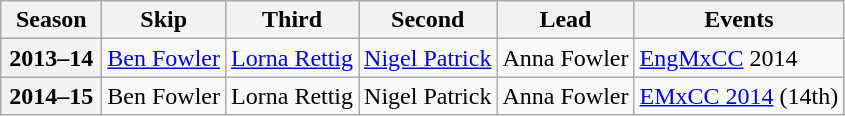<table class="wikitable">
<tr>
<th scope="col" width=60>Season</th>
<th scope="col">Skip</th>
<th scope="col">Third</th>
<th scope="col">Second</th>
<th scope="col">Lead</th>
<th scope="col">Events</th>
</tr>
<tr>
<th scope="row">2013–14</th>
<td><a href='#'>Ben Fowler</a></td>
<td><a href='#'>Lorna Rettig</a></td>
<td><a href='#'>Nigel Patrick</a></td>
<td>Anna Fowler</td>
<td><a href='#'>EngMxCC</a> 2014 </td>
</tr>
<tr>
<th scope="row">2014–15</th>
<td>Ben Fowler</td>
<td>Lorna Rettig</td>
<td>Nigel Patrick</td>
<td>Anna Fowler</td>
<td><a href='#'>EMxCC 2014</a> (14th)</td>
</tr>
</table>
